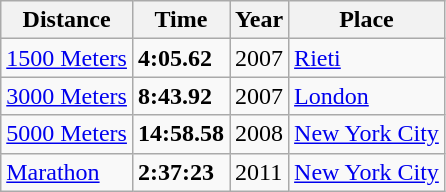<table class="wikitable">
<tr>
<th>Distance</th>
<th>Time</th>
<th>Year</th>
<th>Place</th>
</tr>
<tr>
<td><a href='#'>1500 Meters</a></td>
<td><strong>4:05.62</strong></td>
<td>2007</td>
<td><a href='#'>Rieti</a></td>
</tr>
<tr>
<td><a href='#'>3000 Meters</a></td>
<td><strong>8:43.92</strong></td>
<td>2007</td>
<td><a href='#'>London</a></td>
</tr>
<tr>
<td><a href='#'>5000 Meters</a></td>
<td><strong>14:58.58</strong></td>
<td>2008</td>
<td><a href='#'>New York City</a></td>
</tr>
<tr>
<td><a href='#'>Marathon</a></td>
<td><strong>2:37:23</strong></td>
<td>2011</td>
<td><a href='#'>New York City</a></td>
</tr>
</table>
